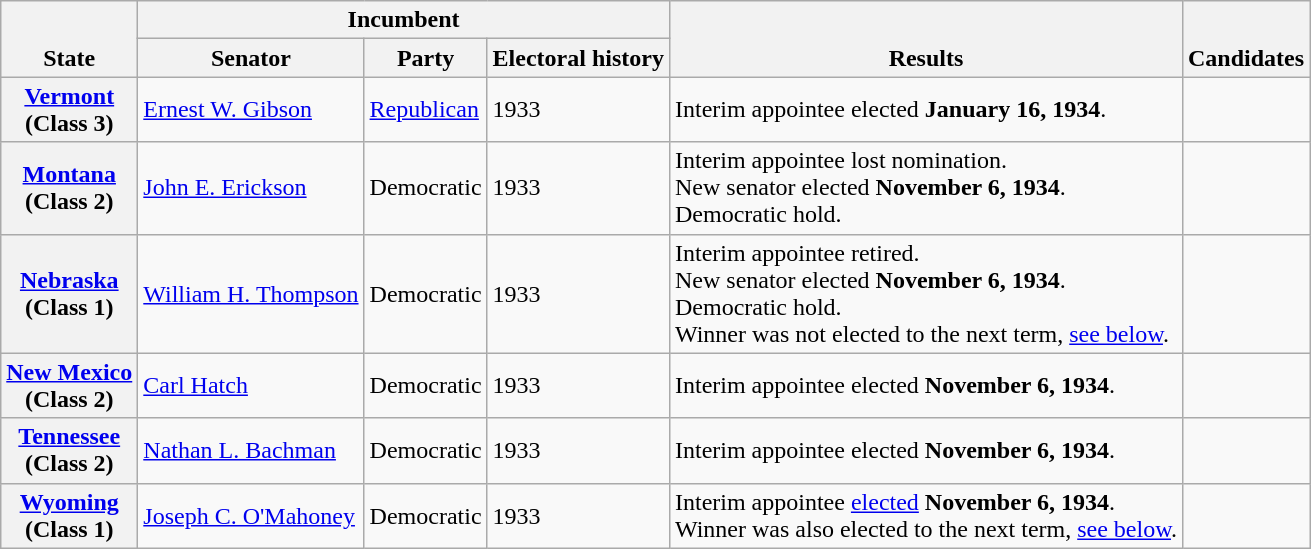<table class=wikitable>
<tr valign=bottom>
<th rowspan=2>State</th>
<th colspan=3>Incumbent</th>
<th rowspan=2>Results</th>
<th rowspan=2>Candidates</th>
</tr>
<tr>
<th>Senator</th>
<th>Party</th>
<th>Electoral history</th>
</tr>
<tr>
<th><a href='#'>Vermont</a><br>(Class 3)</th>
<td><a href='#'>Ernest W. Gibson</a></td>
<td><a href='#'>Republican</a></td>
<td>1933 </td>
<td>Interim appointee elected <strong>January 16, 1934</strong>.</td>
<td nowrap></td>
</tr>
<tr>
<th><a href='#'>Montana</a><br>(Class 2)</th>
<td><a href='#'>John E. Erickson</a></td>
<td>Democratic</td>
<td>1933 </td>
<td>Interim appointee lost nomination.<br>New senator elected <strong>November 6, 1934</strong>.<br>Democratic hold.</td>
<td nowrap></td>
</tr>
<tr>
<th><a href='#'>Nebraska</a><br>(Class 1)</th>
<td><a href='#'>William H. Thompson</a></td>
<td>Democratic</td>
<td>1933 </td>
<td>Interim appointee retired.<br>New senator elected <strong>November 6, 1934</strong>.<br>Democratic hold.<br>Winner was not elected to the next term, <a href='#'>see below</a>.</td>
<td nowrap></td>
</tr>
<tr>
<th><a href='#'>New Mexico</a><br>(Class 2)</th>
<td><a href='#'>Carl Hatch</a></td>
<td>Democratic</td>
<td>1933 </td>
<td>Interim appointee elected <strong>November 6, 1934</strong>.</td>
<td nowrap></td>
</tr>
<tr>
<th><a href='#'>Tennessee</a><br>(Class 2)</th>
<td><a href='#'>Nathan L. Bachman</a></td>
<td>Democratic</td>
<td>1933 </td>
<td>Interim appointee elected <strong>November 6, 1934</strong>.</td>
<td nowrap></td>
</tr>
<tr>
<th><a href='#'>Wyoming</a><br>(Class 1)</th>
<td><a href='#'>Joseph C. O'Mahoney</a></td>
<td>Democratic</td>
<td>1933 </td>
<td>Interim appointee <a href='#'>elected</a> <strong>November 6, 1934</strong>.<br>Winner was also elected to the next term, <a href='#'>see below</a>.</td>
<td nowrap></td>
</tr>
</table>
